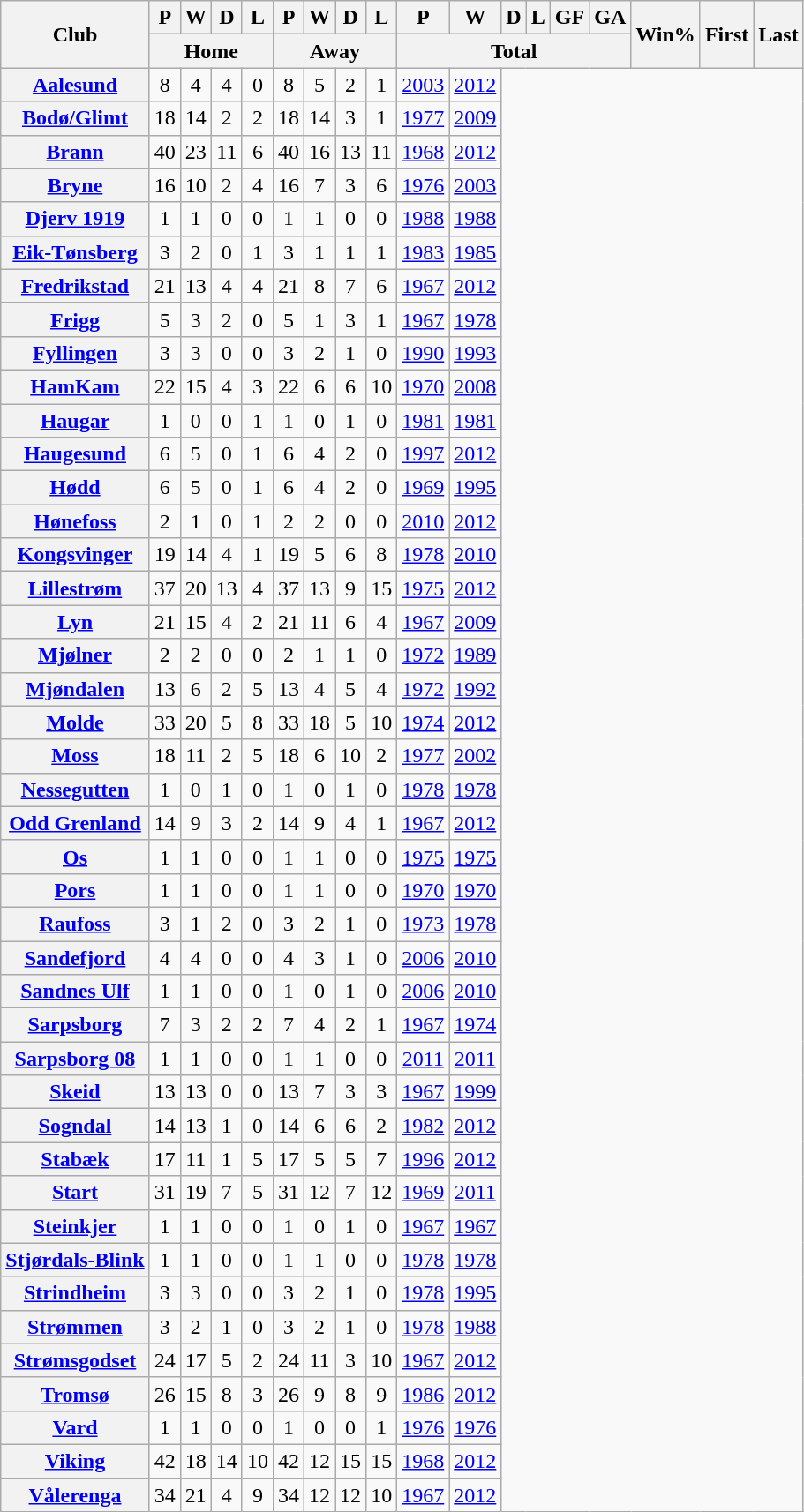<table class="wikitable sortable plainrowheaders" style="text-align:center">
<tr>
<th rowspan=2 scope=col>Club</th>
<th scope=col>P</th>
<th scope=col>W</th>
<th scope=col>D</th>
<th scope=col>L</th>
<th scope=col>P</th>
<th scope=col>W</th>
<th scope=col>D</th>
<th scope=col>L</th>
<th scope=col>P</th>
<th scope=col>W</th>
<th scope=col>D</th>
<th scope=col>L</th>
<th scope=col>GF</th>
<th scope=col>GA</th>
<th rowspan=2 scope=col>Win%</th>
<th rowspan=2 scope=col>First</th>
<th rowspan=2 scope=col>Last</th>
</tr>
<tr class="unsortable">
<th colspan=4 scope=col>Home</th>
<th colspan=4 scope=col>Away</th>
<th colspan=6 scope=col>Total</th>
</tr>
<tr>
<th scope=row><a href='#'>Aalesund</a></th>
<td>8</td>
<td>4</td>
<td>4</td>
<td>0</td>
<td>8</td>
<td>5</td>
<td>2</td>
<td>1<br></td>
<td align=center><a href='#'>2003</a></td>
<td align=center><a href='#'>2012</a></td>
</tr>
<tr>
<th scope=row><a href='#'>Bodø/Glimt</a></th>
<td>18</td>
<td>14</td>
<td>2</td>
<td>2</td>
<td>18</td>
<td>14</td>
<td>3</td>
<td>1<br></td>
<td align=center><a href='#'>1977</a></td>
<td align=center><a href='#'>2009</a></td>
</tr>
<tr>
<th scope=row><a href='#'>Brann</a></th>
<td>40</td>
<td>23</td>
<td>11</td>
<td>6</td>
<td>40</td>
<td>16</td>
<td>13</td>
<td>11<br></td>
<td align=center><a href='#'>1968</a></td>
<td align=center><a href='#'>2012</a></td>
</tr>
<tr>
<th scope=row><a href='#'>Bryne</a></th>
<td>16</td>
<td>10</td>
<td>2</td>
<td>4</td>
<td>16</td>
<td>7</td>
<td>3</td>
<td>6<br></td>
<td align=center><a href='#'>1976</a></td>
<td align=center><a href='#'>2003</a></td>
</tr>
<tr>
<th scope=row><a href='#'>Djerv 1919</a></th>
<td>1</td>
<td>1</td>
<td>0</td>
<td>0</td>
<td>1</td>
<td>1</td>
<td>0</td>
<td>0<br></td>
<td align=center><a href='#'>1988</a></td>
<td align=center><a href='#'>1988</a></td>
</tr>
<tr>
<th scope=row><a href='#'>Eik-Tønsberg</a></th>
<td>3</td>
<td>2</td>
<td>0</td>
<td>1</td>
<td>3</td>
<td>1</td>
<td>1</td>
<td>1<br></td>
<td align=center><a href='#'>1983</a></td>
<td align=center><a href='#'>1985</a></td>
</tr>
<tr>
<th scope=row><a href='#'>Fredrikstad</a></th>
<td>21</td>
<td>13</td>
<td>4</td>
<td>4</td>
<td>21</td>
<td>8</td>
<td>7</td>
<td>6<br></td>
<td align=center><a href='#'>1967</a></td>
<td align=center><a href='#'>2012</a></td>
</tr>
<tr>
<th scope=row><a href='#'>Frigg</a></th>
<td>5</td>
<td>3</td>
<td>2</td>
<td>0</td>
<td>5</td>
<td>1</td>
<td>3</td>
<td>1<br></td>
<td align=center><a href='#'>1967</a></td>
<td align=center><a href='#'>1978</a></td>
</tr>
<tr>
<th scope=row><a href='#'>Fyllingen</a></th>
<td>3</td>
<td>3</td>
<td>0</td>
<td>0</td>
<td>3</td>
<td>2</td>
<td>1</td>
<td>0<br></td>
<td align=center><a href='#'>1990</a></td>
<td align=center><a href='#'>1993</a></td>
</tr>
<tr>
<th scope=row><a href='#'>HamKam</a></th>
<td>22</td>
<td>15</td>
<td>4</td>
<td>3</td>
<td>22</td>
<td>6</td>
<td>6</td>
<td>10<br></td>
<td align=center><a href='#'>1970</a></td>
<td align=center><a href='#'>2008</a></td>
</tr>
<tr>
<th scope=row><a href='#'>Haugar</a></th>
<td>1</td>
<td>0</td>
<td>0</td>
<td>1</td>
<td>1</td>
<td>0</td>
<td>1</td>
<td>0<br></td>
<td align=center><a href='#'>1981</a></td>
<td align=center><a href='#'>1981</a></td>
</tr>
<tr>
<th scope=row><a href='#'>Haugesund</a></th>
<td>6</td>
<td>5</td>
<td>0</td>
<td>1</td>
<td>6</td>
<td>4</td>
<td>2</td>
<td>0<br></td>
<td align=center><a href='#'>1997</a></td>
<td align=center><a href='#'>2012</a></td>
</tr>
<tr>
<th scope=row><a href='#'>Hødd</a></th>
<td>6</td>
<td>5</td>
<td>0</td>
<td>1</td>
<td>6</td>
<td>4</td>
<td>2</td>
<td>0<br></td>
<td align=center><a href='#'>1969</a></td>
<td align=center><a href='#'>1995</a></td>
</tr>
<tr>
<th scope=row><a href='#'>Hønefoss</a></th>
<td>2</td>
<td>1</td>
<td>0</td>
<td>1</td>
<td>2</td>
<td>2</td>
<td>0</td>
<td>0<br></td>
<td align=center><a href='#'>2010</a></td>
<td align=center><a href='#'>2012</a></td>
</tr>
<tr>
<th scope=row><a href='#'>Kongsvinger</a></th>
<td>19</td>
<td>14</td>
<td>4</td>
<td>1</td>
<td>19</td>
<td>5</td>
<td>6</td>
<td>8<br></td>
<td align=center><a href='#'>1978</a></td>
<td align=center><a href='#'>2010</a></td>
</tr>
<tr>
<th scope=row><a href='#'>Lillestrøm</a></th>
<td>37</td>
<td>20</td>
<td>13</td>
<td>4</td>
<td>37</td>
<td>13</td>
<td>9</td>
<td>15<br></td>
<td align=center><a href='#'>1975</a></td>
<td align=center><a href='#'>2012</a></td>
</tr>
<tr>
<th scope=row><a href='#'>Lyn</a></th>
<td>21</td>
<td>15</td>
<td>4</td>
<td>2</td>
<td>21</td>
<td>11</td>
<td>6</td>
<td>4<br></td>
<td align=center><a href='#'>1967</a></td>
<td align=center><a href='#'>2009</a></td>
</tr>
<tr>
<th scope=row><a href='#'>Mjølner</a></th>
<td>2</td>
<td>2</td>
<td>0</td>
<td>0</td>
<td>2</td>
<td>1</td>
<td>1</td>
<td>0<br></td>
<td align=center><a href='#'>1972</a></td>
<td align=center><a href='#'>1989</a></td>
</tr>
<tr>
<th scope=row><a href='#'>Mjøndalen</a></th>
<td>13</td>
<td>6</td>
<td>2</td>
<td>5</td>
<td>13</td>
<td>4</td>
<td>5</td>
<td>4<br></td>
<td align=center><a href='#'>1972</a></td>
<td align=center><a href='#'>1992</a></td>
</tr>
<tr>
<th scope=row><a href='#'>Molde</a></th>
<td>33</td>
<td>20</td>
<td>5</td>
<td>8</td>
<td>33</td>
<td>18</td>
<td>5</td>
<td>10<br></td>
<td align=center><a href='#'>1974</a></td>
<td align=center><a href='#'>2012</a></td>
</tr>
<tr>
<th scope=row><a href='#'>Moss</a></th>
<td>18</td>
<td>11</td>
<td>2</td>
<td>5</td>
<td>18</td>
<td>6</td>
<td>10</td>
<td>2<br></td>
<td align=center><a href='#'>1977</a></td>
<td align=center><a href='#'>2002</a></td>
</tr>
<tr>
<th scope=row><a href='#'>Nessegutten</a></th>
<td>1</td>
<td>0</td>
<td>1</td>
<td>0</td>
<td>1</td>
<td>0</td>
<td>1</td>
<td>0<br></td>
<td align=center><a href='#'>1978</a></td>
<td align=center><a href='#'>1978</a></td>
</tr>
<tr>
<th scope=row><a href='#'>Odd Grenland</a></th>
<td>14</td>
<td>9</td>
<td>3</td>
<td>2</td>
<td>14</td>
<td>9</td>
<td>4</td>
<td>1<br></td>
<td align=center><a href='#'>1967</a></td>
<td align=center><a href='#'>2012</a></td>
</tr>
<tr>
<th scope=row><a href='#'>Os</a></th>
<td>1</td>
<td>1</td>
<td>0</td>
<td>0</td>
<td>1</td>
<td>1</td>
<td>0</td>
<td>0<br></td>
<td align=center><a href='#'>1975</a></td>
<td align=center><a href='#'>1975</a></td>
</tr>
<tr>
<th scope=row><a href='#'>Pors</a></th>
<td>1</td>
<td>1</td>
<td>0</td>
<td>0</td>
<td>1</td>
<td>1</td>
<td>0</td>
<td>0<br></td>
<td align=center><a href='#'>1970</a></td>
<td align=center><a href='#'>1970</a></td>
</tr>
<tr>
<th scope=row><a href='#'>Raufoss</a></th>
<td>3</td>
<td>1</td>
<td>2</td>
<td>0</td>
<td>3</td>
<td>2</td>
<td>1</td>
<td>0<br></td>
<td align=center><a href='#'>1973</a></td>
<td align=center><a href='#'>1978</a></td>
</tr>
<tr>
<th scope=row><a href='#'>Sandefjord</a></th>
<td>4</td>
<td>4</td>
<td>0</td>
<td>0</td>
<td>4</td>
<td>3</td>
<td>1</td>
<td>0<br></td>
<td align=center><a href='#'>2006</a></td>
<td align=center><a href='#'>2010</a></td>
</tr>
<tr>
<th scope=row><a href='#'>Sandnes Ulf</a></th>
<td>1</td>
<td>1</td>
<td>0</td>
<td>0</td>
<td>1</td>
<td>0</td>
<td>1</td>
<td>0<br></td>
<td align=center><a href='#'>2006</a></td>
<td align=center><a href='#'>2010</a></td>
</tr>
<tr>
<th scope=row><a href='#'>Sarpsborg</a></th>
<td>7</td>
<td>3</td>
<td>2</td>
<td>2</td>
<td>7</td>
<td>4</td>
<td>2</td>
<td>1<br></td>
<td align=center><a href='#'>1967</a></td>
<td align=center><a href='#'>1974</a></td>
</tr>
<tr>
<th scope=row><a href='#'>Sarpsborg 08</a></th>
<td>1</td>
<td>1</td>
<td>0</td>
<td>0</td>
<td>1</td>
<td>1</td>
<td>0</td>
<td>0<br></td>
<td align=center><a href='#'>2011</a></td>
<td align=center><a href='#'>2011</a></td>
</tr>
<tr>
<th scope=row><a href='#'>Skeid</a></th>
<td>13</td>
<td>13</td>
<td>0</td>
<td>0</td>
<td>13</td>
<td>7</td>
<td>3</td>
<td>3<br></td>
<td align=center><a href='#'>1967</a></td>
<td align=center><a href='#'>1999</a></td>
</tr>
<tr>
<th scope=row><a href='#'>Sogndal</a></th>
<td>14</td>
<td>13</td>
<td>1</td>
<td>0</td>
<td>14</td>
<td>6</td>
<td>6</td>
<td>2<br></td>
<td align=center><a href='#'>1982</a></td>
<td align=center><a href='#'>2012</a></td>
</tr>
<tr>
<th scope=row><a href='#'>Stabæk</a></th>
<td>17</td>
<td>11</td>
<td>1</td>
<td>5</td>
<td>17</td>
<td>5</td>
<td>5</td>
<td>7<br></td>
<td align=center><a href='#'>1996</a></td>
<td align=center><a href='#'>2012</a></td>
</tr>
<tr>
<th scope=row><a href='#'>Start</a></th>
<td>31</td>
<td>19</td>
<td>7</td>
<td>5</td>
<td>31</td>
<td>12</td>
<td>7</td>
<td>12<br></td>
<td align=center><a href='#'>1969</a></td>
<td align=center><a href='#'>2011</a></td>
</tr>
<tr>
<th scope=row><a href='#'>Steinkjer</a></th>
<td>1</td>
<td>1</td>
<td>0</td>
<td>0</td>
<td>1</td>
<td>0</td>
<td>1</td>
<td>0<br></td>
<td align=center><a href='#'>1967</a></td>
<td align=center><a href='#'>1967</a></td>
</tr>
<tr>
<th scope=row><a href='#'>Stjørdals-Blink</a></th>
<td>1</td>
<td>1</td>
<td>0</td>
<td>0</td>
<td>1</td>
<td>1</td>
<td>0</td>
<td>0<br></td>
<td align=center><a href='#'>1978</a></td>
<td align=center><a href='#'>1978</a></td>
</tr>
<tr>
<th scope=row><a href='#'>Strindheim</a></th>
<td>3</td>
<td>3</td>
<td>0</td>
<td>0</td>
<td>3</td>
<td>2</td>
<td>1</td>
<td>0<br></td>
<td align=center><a href='#'>1978</a></td>
<td align=center><a href='#'>1995</a></td>
</tr>
<tr>
<th scope=row><a href='#'>Strømmen</a></th>
<td>3</td>
<td>2</td>
<td>1</td>
<td>0</td>
<td>3</td>
<td>2</td>
<td>1</td>
<td>0<br></td>
<td align=center><a href='#'>1978</a></td>
<td align=center><a href='#'>1988</a></td>
</tr>
<tr>
<th scope=row><a href='#'>Strømsgodset</a></th>
<td>24</td>
<td>17</td>
<td>5</td>
<td>2</td>
<td>24</td>
<td>11</td>
<td>3</td>
<td>10<br></td>
<td align=center><a href='#'>1967</a></td>
<td align=center><a href='#'>2012</a></td>
</tr>
<tr>
<th scope=row><a href='#'>Tromsø</a></th>
<td>26</td>
<td>15</td>
<td>8</td>
<td>3</td>
<td>26</td>
<td>9</td>
<td>8</td>
<td>9<br></td>
<td align=center><a href='#'>1986</a></td>
<td align=center><a href='#'>2012</a></td>
</tr>
<tr>
<th scope=row><a href='#'>Vard</a></th>
<td>1</td>
<td>1</td>
<td>0</td>
<td>0</td>
<td>1</td>
<td>0</td>
<td>0</td>
<td>1<br></td>
<td align=center><a href='#'>1976</a></td>
<td align=center><a href='#'>1976</a></td>
</tr>
<tr>
<th scope=row><a href='#'>Viking</a></th>
<td>42</td>
<td>18</td>
<td>14</td>
<td>10</td>
<td>42</td>
<td>12</td>
<td>15</td>
<td>15<br></td>
<td align=center><a href='#'>1968</a></td>
<td align=center><a href='#'>2012</a></td>
</tr>
<tr>
<th scope=row><a href='#'>Vålerenga</a></th>
<td>34</td>
<td>21</td>
<td>4</td>
<td>9</td>
<td>34</td>
<td>12</td>
<td>12</td>
<td>10<br></td>
<td align=center><a href='#'>1967</a></td>
<td align=center><a href='#'>2012</a></td>
</tr>
</table>
